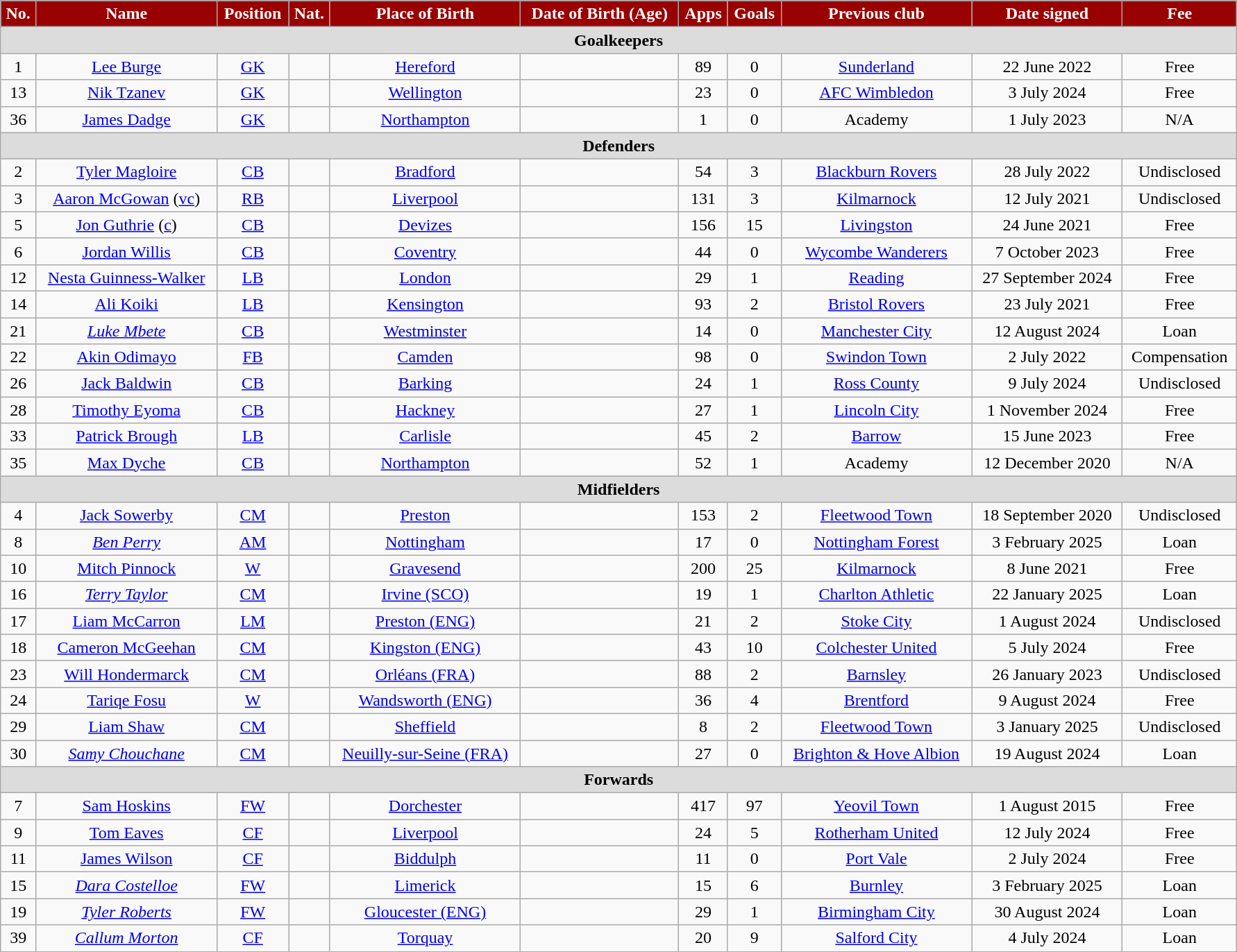<table class="wikitable" style="text-align:center; font-size:100%; width:94%;">
<tr>
<th style="background:#900; color:#FFF; text-align:center;">No.</th>
<th style="background:#900; color:#FFF; text-align:center;">Name</th>
<th style="background:#900; color:#FFF; text-align:center;">Position</th>
<th style="background:#900; color:#FFF; text-align:center;">Nat.</th>
<th style="background:#900; color:#FFF; text-align:center;">Place of Birth</th>
<th style="background:#900; color:#FFF; text-align:center;">Date of Birth (Age)</th>
<th style="background:#900; color:#FFF; text-align:center;">Apps</th>
<th style="background:#900; color:#FFF; text-align:center;">Goals</th>
<th style="background:#900; color:#FFF; text-align:center;">Previous club</th>
<th style="background:#900; color:#FFF; text-align:center;">Date signed</th>
<th style="background:#900; color:#FFF; text-align:center;">Fee</th>
</tr>
<tr>
<th colspan="14" style="background:#dcdcdc; text-align:center;">Goalkeepers</th>
</tr>
<tr>
<td>1</td>
<td><a href='#'>Lee Burge</a></td>
<td><a href='#'>GK</a></td>
<td></td>
<td><a href='#'>Hereford</a></td>
<td></td>
<td>89</td>
<td>0</td>
<td><a href='#'>Sunderland</a></td>
<td>22 June 2022</td>
<td>Free</td>
</tr>
<tr>
<td>13</td>
<td><a href='#'>Nik Tzanev</a></td>
<td><a href='#'>GK</a></td>
<td></td>
<td><a href='#'>Wellington</a></td>
<td></td>
<td>23</td>
<td>0</td>
<td><a href='#'>AFC Wimbledon</a></td>
<td>3 July 2024</td>
<td>Free</td>
</tr>
<tr>
<td>36</td>
<td><a href='#'>James Dadge</a></td>
<td><a href='#'>GK</a></td>
<td></td>
<td><a href='#'>Northampton</a></td>
<td></td>
<td>1</td>
<td>0</td>
<td>Academy</td>
<td>1 July 2023</td>
<td>N/A</td>
</tr>
<tr>
<th colspan="14" style="background:#dcdcdc; text-align:center;">Defenders</th>
</tr>
<tr>
<td>2</td>
<td><a href='#'>Tyler Magloire</a></td>
<td><a href='#'>CB</a></td>
<td></td>
<td><a href='#'>Bradford</a></td>
<td></td>
<td>54</td>
<td>3</td>
<td><a href='#'>Blackburn Rovers</a></td>
<td>28 July 2022</td>
<td>Undisclosed</td>
</tr>
<tr>
<td>3</td>
<td><a href='#'>Aaron McGowan</a> (<a href='#'>vc</a>)</td>
<td><a href='#'>RB</a></td>
<td></td>
<td><a href='#'>Liverpool</a></td>
<td></td>
<td>131</td>
<td>3</td>
<td><a href='#'>Kilmarnock</a></td>
<td>12 July 2021</td>
<td>Undisclosed</td>
</tr>
<tr>
<td>5</td>
<td><a href='#'>Jon Guthrie</a> (<a href='#'>c</a>)</td>
<td><a href='#'>CB</a></td>
<td></td>
<td><a href='#'>Devizes</a></td>
<td></td>
<td>156</td>
<td>15</td>
<td><a href='#'>Livingston</a></td>
<td>24 June 2021</td>
<td>Free</td>
</tr>
<tr>
<td>6</td>
<td><a href='#'>Jordan Willis</a></td>
<td><a href='#'>CB</a></td>
<td></td>
<td><a href='#'>Coventry</a></td>
<td></td>
<td>44</td>
<td>0</td>
<td><a href='#'>Wycombe Wanderers</a></td>
<td>7 October 2023</td>
<td>Free</td>
</tr>
<tr>
<td>12</td>
<td><a href='#'>Nesta Guinness-Walker</a></td>
<td><a href='#'>LB</a></td>
<td></td>
<td><a href='#'>London</a></td>
<td></td>
<td>29</td>
<td>1</td>
<td><a href='#'>Reading</a></td>
<td>27 September 2024</td>
<td>Free</td>
</tr>
<tr>
<td>14</td>
<td><a href='#'>Ali Koiki</a></td>
<td><a href='#'>LB</a></td>
<td></td>
<td><a href='#'>Kensington</a></td>
<td></td>
<td>93</td>
<td>2</td>
<td><a href='#'>Bristol Rovers</a></td>
<td>23 July 2021</td>
<td>Free</td>
</tr>
<tr>
<td>21</td>
<td><em><a href='#'>Luke Mbete</a></em></td>
<td><a href='#'>CB</a></td>
<td></td>
<td><a href='#'>Westminster</a></td>
<td></td>
<td>14</td>
<td>0</td>
<td><a href='#'>Manchester City</a></td>
<td>12 August 2024</td>
<td>Loan</td>
</tr>
<tr>
<td>22</td>
<td><a href='#'>Akin Odimayo</a></td>
<td><a href='#'>FB</a></td>
<td></td>
<td><a href='#'>Camden</a></td>
<td></td>
<td>98</td>
<td>0</td>
<td><a href='#'>Swindon Town</a></td>
<td>2 July 2022</td>
<td>Compensation</td>
</tr>
<tr>
<td>26</td>
<td><a href='#'>Jack Baldwin</a></td>
<td><a href='#'>CB</a></td>
<td></td>
<td><a href='#'>Barking</a></td>
<td></td>
<td>24</td>
<td>1</td>
<td><a href='#'>Ross County</a></td>
<td>9 July 2024</td>
<td>Undisclosed</td>
</tr>
<tr>
<td>28</td>
<td><a href='#'>Timothy Eyoma</a></td>
<td><a href='#'>CB</a></td>
<td></td>
<td><a href='#'>Hackney</a></td>
<td></td>
<td>27</td>
<td>1</td>
<td><a href='#'>Lincoln City</a></td>
<td>1 November 2024</td>
<td>Free</td>
</tr>
<tr>
<td>33</td>
<td><a href='#'>Patrick Brough</a></td>
<td><a href='#'>LB</a></td>
<td></td>
<td><a href='#'>Carlisle</a></td>
<td></td>
<td>45</td>
<td>2</td>
<td><a href='#'>Barrow</a></td>
<td>15 June 2023</td>
<td>Free</td>
</tr>
<tr>
<td>35</td>
<td><a href='#'>Max Dyche</a></td>
<td><a href='#'>CB</a></td>
<td></td>
<td><a href='#'>Northampton</a></td>
<td></td>
<td>52</td>
<td>1</td>
<td>Academy</td>
<td>12 December 2020</td>
<td>N/A</td>
</tr>
<tr>
<th colspan="14" style="background:#dcdcdc; text-align:center;">Midfielders</th>
</tr>
<tr>
<td>4</td>
<td><a href='#'>Jack Sowerby</a></td>
<td><a href='#'>CM</a></td>
<td></td>
<td><a href='#'>Preston</a></td>
<td></td>
<td>153</td>
<td>2</td>
<td><a href='#'>Fleetwood Town</a></td>
<td>18 September 2020</td>
<td>Undisclosed</td>
</tr>
<tr>
<td>8</td>
<td><em><a href='#'>Ben Perry</a></em></td>
<td><a href='#'>AM</a></td>
<td></td>
<td><a href='#'>Nottingham</a></td>
<td></td>
<td>17</td>
<td>0</td>
<td><a href='#'>Nottingham Forest</a></td>
<td>3 February 2025</td>
<td>Loan</td>
</tr>
<tr>
<td>10</td>
<td><a href='#'>Mitch Pinnock</a></td>
<td><a href='#'>W</a></td>
<td></td>
<td><a href='#'>Gravesend</a></td>
<td></td>
<td>200</td>
<td>25</td>
<td><a href='#'>Kilmarnock</a></td>
<td>8 June 2021</td>
<td>Free</td>
</tr>
<tr>
<td>16</td>
<td><em><a href='#'>Terry Taylor</a></em></td>
<td><a href='#'>CM</a></td>
<td></td>
<td><a href='#'>Irvine (SCO)</a></td>
<td></td>
<td>19</td>
<td>1</td>
<td><a href='#'>Charlton Athletic</a></td>
<td>22 January 2025</td>
<td>Loan</td>
</tr>
<tr>
<td>17</td>
<td><a href='#'>Liam McCarron</a></td>
<td><a href='#'>LM</a></td>
<td></td>
<td><a href='#'>Preston (ENG)</a></td>
<td></td>
<td>21</td>
<td>2</td>
<td><a href='#'>Stoke City</a></td>
<td>1 August 2024</td>
<td>Undisclosed</td>
</tr>
<tr>
<td>18</td>
<td><a href='#'>Cameron McGeehan</a></td>
<td><a href='#'>CM</a></td>
<td></td>
<td><a href='#'>Kingston (ENG)</a></td>
<td></td>
<td>43</td>
<td>10</td>
<td><a href='#'>Colchester United</a></td>
<td>5 July 2024</td>
<td>Free</td>
</tr>
<tr>
<td>23</td>
<td><a href='#'>Will Hondermarck</a></td>
<td><a href='#'>CM</a></td>
<td></td>
<td><a href='#'>Orléans (FRA)</a></td>
<td></td>
<td>88</td>
<td>2</td>
<td><a href='#'>Barnsley</a></td>
<td>26 January 2023</td>
<td>Undisclosed</td>
</tr>
<tr>
<td>24</td>
<td><a href='#'>Tariqe Fosu</a></td>
<td><a href='#'>W</a></td>
<td></td>
<td><a href='#'>Wandsworth (ENG)</a></td>
<td></td>
<td>36</td>
<td>4</td>
<td><a href='#'>Brentford</a></td>
<td>9 August 2024</td>
<td>Free</td>
</tr>
<tr>
<td>29</td>
<td><a href='#'>Liam Shaw</a></td>
<td><a href='#'>CM</a></td>
<td></td>
<td><a href='#'>Sheffield</a></td>
<td></td>
<td>8</td>
<td>2</td>
<td><a href='#'>Fleetwood Town</a></td>
<td>3 January 2025</td>
<td>Undisclosed</td>
</tr>
<tr>
<td>30</td>
<td><em><a href='#'>Samy Chouchane</a></em></td>
<td><a href='#'>CM</a></td>
<td></td>
<td><a href='#'>Neuilly-sur-Seine (FRA)</a></td>
<td></td>
<td>27</td>
<td>0</td>
<td><a href='#'>Brighton & Hove Albion</a></td>
<td>19 August 2024</td>
<td>Loan</td>
</tr>
<tr>
<th colspan="14" style="background:#dcdcdc; text-align:center;">Forwards</th>
</tr>
<tr>
<td>7</td>
<td><a href='#'>Sam Hoskins</a></td>
<td><a href='#'>FW</a></td>
<td></td>
<td><a href='#'>Dorchester</a></td>
<td></td>
<td>417</td>
<td>97</td>
<td><a href='#'>Yeovil Town</a></td>
<td>1 August 2015</td>
<td>Free</td>
</tr>
<tr>
<td>9</td>
<td><a href='#'>Tom Eaves</a></td>
<td><a href='#'>CF</a></td>
<td></td>
<td><a href='#'>Liverpool</a></td>
<td></td>
<td>24</td>
<td>5</td>
<td><a href='#'>Rotherham United</a></td>
<td>12 July 2024</td>
<td>Free</td>
</tr>
<tr>
<td>11</td>
<td><a href='#'>James Wilson</a></td>
<td><a href='#'>CF</a></td>
<td></td>
<td><a href='#'>Biddulph</a></td>
<td></td>
<td>11</td>
<td>0</td>
<td><a href='#'>Port Vale</a></td>
<td>2 July 2024</td>
<td>Free</td>
</tr>
<tr>
<td>15</td>
<td><em><a href='#'>Dara Costelloe</a></em></td>
<td><a href='#'>FW</a></td>
<td></td>
<td><a href='#'>Limerick</a></td>
<td></td>
<td>15</td>
<td>6</td>
<td><a href='#'>Burnley</a></td>
<td>3 February 2025</td>
<td>Loan</td>
</tr>
<tr>
<td>19</td>
<td><em><a href='#'>Tyler Roberts</a></em></td>
<td><a href='#'>FW</a></td>
<td></td>
<td><a href='#'>Gloucester (ENG)</a></td>
<td></td>
<td>29</td>
<td>1</td>
<td><a href='#'>Birmingham City</a></td>
<td>30 August 2024</td>
<td>Loan</td>
</tr>
<tr>
<td>39</td>
<td><em><a href='#'>Callum Morton</a></em></td>
<td><a href='#'>CF</a></td>
<td></td>
<td><a href='#'>Torquay</a></td>
<td></td>
<td>20</td>
<td>9</td>
<td><a href='#'>Salford City</a></td>
<td>4 July 2024</td>
<td>Loan</td>
</tr>
</table>
